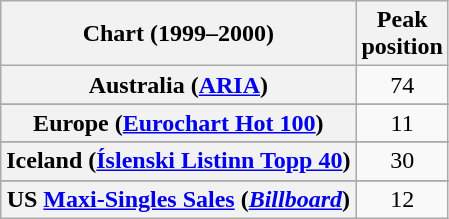<table class="wikitable sortable plainrowheaders" style="text-align:center">
<tr>
<th>Chart (1999–2000)</th>
<th>Peak<br>position</th>
</tr>
<tr>
<th scope="row">Australia (<a href='#'>ARIA</a>)</th>
<td>74</td>
</tr>
<tr>
</tr>
<tr>
</tr>
<tr>
<th scope="row">Europe (<a href='#'>Eurochart Hot 100</a>)</th>
<td>11</td>
</tr>
<tr>
</tr>
<tr>
</tr>
<tr>
<th scope="row">Iceland (<a href='#'>Íslenski Listinn Topp 40</a>)</th>
<td>30</td>
</tr>
<tr>
</tr>
<tr>
</tr>
<tr>
</tr>
<tr>
</tr>
<tr>
</tr>
<tr>
</tr>
<tr>
</tr>
<tr>
<th scope="row">US <a href='#'>Maxi-Singles Sales</a> (<em><a href='#'>Billboard</a></em>)<br></th>
<td>12</td>
</tr>
</table>
